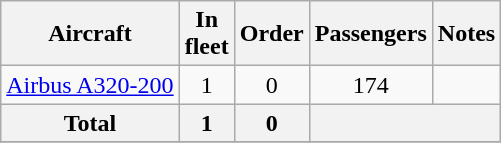<table class="wikitable">
<tr>
<th>Aircraft</th>
<th style="width:25px;">In fleet</th>
<th>Order</th>
<th>Passengers</th>
<th>Notes</th>
</tr>
<tr>
<td><a href='#'>Airbus A320-200</a></td>
<td align=center>1</td>
<td align=center>0</td>
<td align=center>174</td>
<td></td>
</tr>
<tr>
<th>Total</th>
<th>1</th>
<th>0</th>
<th colspan="2"></th>
</tr>
<tr>
</tr>
</table>
